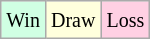<table class="wikitable">
<tr>
<td style="background:#d0ffe3;"><small>Win</small></td>
<td style="background:#ffd;"><small>Draw</small></td>
<td style="background:#ffd0e3;"><small>Loss</small></td>
</tr>
</table>
